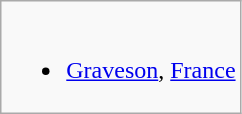<table class="wikitable">
<tr valign="top">
<td><br><ul><li> <a href='#'>Graveson</a>, <a href='#'>France</a></li></ul></td>
</tr>
</table>
